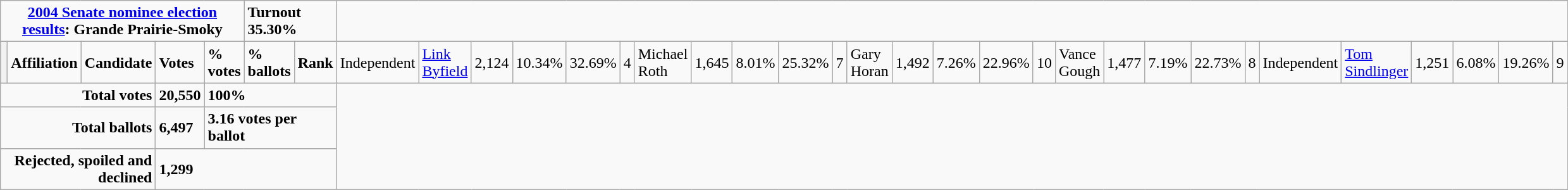<table class="wikitable">
<tr>
<td colspan="5" align=center><strong><a href='#'>2004 Senate nominee election results</a>: Grande Prairie-Smoky</strong></td>
<td colspan="2"><strong>Turnout 35.30%</strong></td>
</tr>
<tr>
<th style="width: 10px;"></th>
<td><strong>Affiliation</strong></td>
<td><strong>Candidate</strong></td>
<td><strong>Votes</strong></td>
<td><strong>% votes</strong></td>
<td><strong>% ballots</strong></td>
<td><strong>Rank</strong><br>


</td>
<td>Independent</td>
<td><a href='#'>Link Byfield</a></td>
<td>2,124</td>
<td>10.34%</td>
<td>32.69%</td>
<td>4<br>

</td>
<td>Michael Roth</td>
<td>1,645</td>
<td>8.01%</td>
<td>25.32%</td>
<td>7<br></td>
<td>Gary Horan</td>
<td>1,492</td>
<td>7.26%</td>
<td>22.96%</td>
<td>10<br></td>
<td>Vance Gough</td>
<td>1,477</td>
<td>7.19%</td>
<td>22.73%</td>
<td>8<br></td>
<td>Independent</td>
<td><a href='#'>Tom Sindlinger</a></td>
<td>1,251</td>
<td>6.08%</td>
<td>19.26%</td>
<td>9</td>
</tr>
<tr>
<td colspan="3" align="right"><strong>Total votes</strong></td>
<td><strong>20,550</strong></td>
<td colspan="3"><strong>100%</strong></td>
</tr>
<tr>
<td colspan="3" align="right"><strong>Total ballots</strong></td>
<td><strong>6,497</strong></td>
<td colspan="3"><strong>3.16 votes per ballot</strong></td>
</tr>
<tr>
<td colspan="3" align="right"><strong>Rejected, spoiled and declined</strong></td>
<td colspan="4"><strong>1,299</strong></td>
</tr>
</table>
